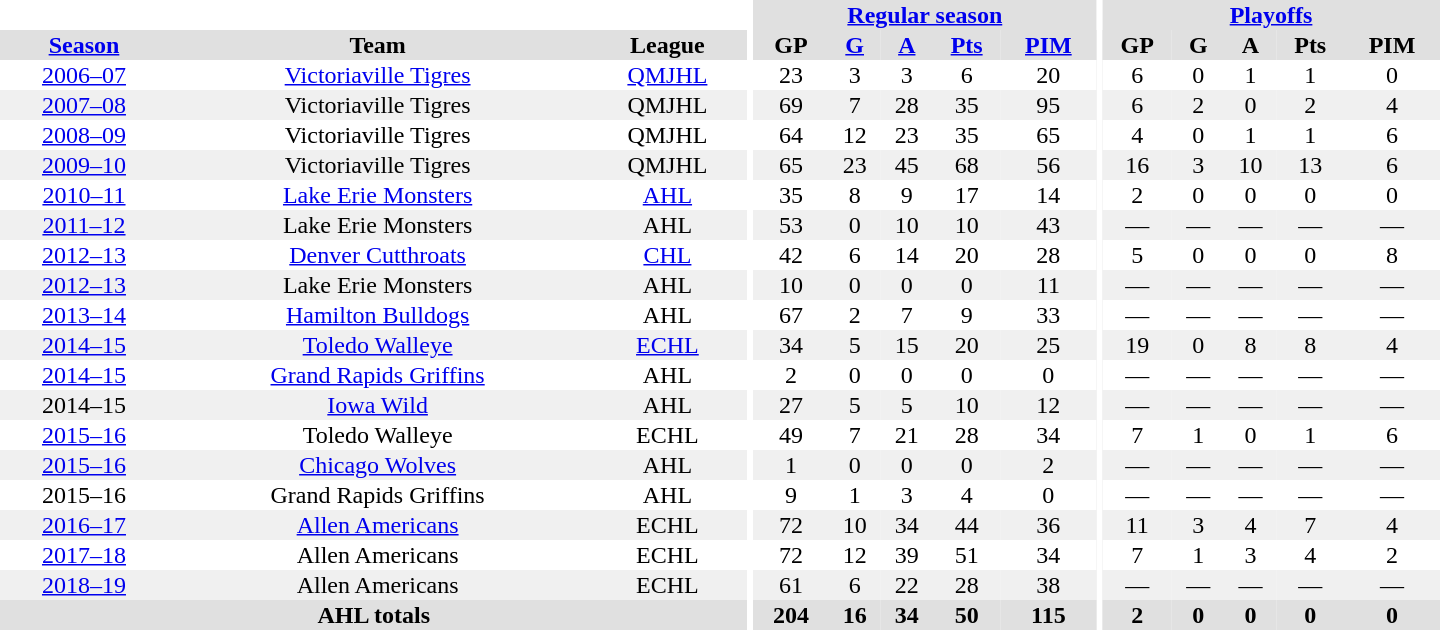<table border="0" cellpadding="1" cellspacing="0" style="text-align:center; width:60em">
<tr bgcolor="#e0e0e0">
<th colspan="3" bgcolor="#ffffff"></th>
<th rowspan="99" bgcolor="#ffffff"></th>
<th colspan="5"><a href='#'>Regular season</a></th>
<th rowspan="99" bgcolor="#ffffff"></th>
<th colspan="5"><a href='#'>Playoffs</a></th>
</tr>
<tr bgcolor="#e0e0e0">
<th><a href='#'>Season</a></th>
<th>Team</th>
<th>League</th>
<th>GP</th>
<th><a href='#'>G</a></th>
<th><a href='#'>A</a></th>
<th><a href='#'>Pts</a></th>
<th><a href='#'>PIM</a></th>
<th>GP</th>
<th>G</th>
<th>A</th>
<th>Pts</th>
<th>PIM</th>
</tr>
<tr ALIGN="center">
<td><a href='#'>2006–07</a></td>
<td><a href='#'>Victoriaville Tigres</a></td>
<td><a href='#'>QMJHL</a></td>
<td>23</td>
<td>3</td>
<td>3</td>
<td>6</td>
<td>20</td>
<td>6</td>
<td>0</td>
<td>1</td>
<td>1</td>
<td>0</td>
</tr>
<tr ALIGN="center" bgcolor="#f0f0f0">
<td><a href='#'>2007–08</a></td>
<td>Victoriaville Tigres</td>
<td>QMJHL</td>
<td>69</td>
<td>7</td>
<td>28</td>
<td>35</td>
<td>95</td>
<td>6</td>
<td>2</td>
<td>0</td>
<td>2</td>
<td>4</td>
</tr>
<tr ALIGN="center">
<td><a href='#'>2008–09</a></td>
<td>Victoriaville Tigres</td>
<td>QMJHL</td>
<td>64</td>
<td>12</td>
<td>23</td>
<td>35</td>
<td>65</td>
<td>4</td>
<td>0</td>
<td>1</td>
<td>1</td>
<td>6</td>
</tr>
<tr ALIGN="center" bgcolor="#f0f0f0">
<td><a href='#'>2009–10</a></td>
<td>Victoriaville Tigres</td>
<td>QMJHL</td>
<td>65</td>
<td>23</td>
<td>45</td>
<td>68</td>
<td>56</td>
<td>16</td>
<td>3</td>
<td>10</td>
<td>13</td>
<td>6</td>
</tr>
<tr ALIGN="center">
<td><a href='#'>2010–11</a></td>
<td><a href='#'>Lake Erie Monsters</a></td>
<td><a href='#'>AHL</a></td>
<td>35</td>
<td>8</td>
<td>9</td>
<td>17</td>
<td>14</td>
<td>2</td>
<td>0</td>
<td>0</td>
<td>0</td>
<td>0</td>
</tr>
<tr ALIGN="center" bgcolor="#f0f0f0">
<td><a href='#'>2011–12</a></td>
<td>Lake Erie Monsters</td>
<td>AHL</td>
<td>53</td>
<td>0</td>
<td>10</td>
<td>10</td>
<td>43</td>
<td>—</td>
<td>—</td>
<td>—</td>
<td>—</td>
<td>—</td>
</tr>
<tr ALIGN="center">
<td><a href='#'>2012–13</a></td>
<td><a href='#'>Denver Cutthroats</a></td>
<td><a href='#'>CHL</a></td>
<td>42</td>
<td>6</td>
<td>14</td>
<td>20</td>
<td>28</td>
<td>5</td>
<td>0</td>
<td>0</td>
<td>0</td>
<td>8</td>
</tr>
<tr ALIGN="center" bgcolor="#f0f0f0">
<td><a href='#'>2012–13</a></td>
<td>Lake Erie Monsters</td>
<td>AHL</td>
<td>10</td>
<td>0</td>
<td>0</td>
<td>0</td>
<td>11</td>
<td>—</td>
<td>—</td>
<td>—</td>
<td>—</td>
<td>—</td>
</tr>
<tr ALIGN="center">
<td><a href='#'>2013–14</a></td>
<td><a href='#'>Hamilton Bulldogs</a></td>
<td>AHL</td>
<td>67</td>
<td>2</td>
<td>7</td>
<td>9</td>
<td>33</td>
<td>—</td>
<td>—</td>
<td>—</td>
<td>—</td>
<td>—</td>
</tr>
<tr ALIGN="center" bgcolor="#f0f0f0">
<td><a href='#'>2014–15</a></td>
<td><a href='#'>Toledo Walleye</a></td>
<td><a href='#'>ECHL</a></td>
<td>34</td>
<td>5</td>
<td>15</td>
<td>20</td>
<td>25</td>
<td>19</td>
<td>0</td>
<td>8</td>
<td>8</td>
<td>4</td>
</tr>
<tr ALIGN="center">
<td><a href='#'>2014–15</a></td>
<td><a href='#'>Grand Rapids Griffins</a></td>
<td>AHL</td>
<td>2</td>
<td>0</td>
<td>0</td>
<td>0</td>
<td>0</td>
<td>—</td>
<td>—</td>
<td>—</td>
<td>—</td>
<td>—</td>
</tr>
<tr ALIGN="center" bgcolor="#f0f0f0">
<td>2014–15</td>
<td><a href='#'>Iowa Wild</a></td>
<td>AHL</td>
<td>27</td>
<td>5</td>
<td>5</td>
<td>10</td>
<td>12</td>
<td>—</td>
<td>—</td>
<td>—</td>
<td>—</td>
<td>—</td>
</tr>
<tr ALIGN="center">
<td><a href='#'>2015–16</a></td>
<td>Toledo Walleye</td>
<td>ECHL</td>
<td>49</td>
<td>7</td>
<td>21</td>
<td>28</td>
<td>34</td>
<td>7</td>
<td>1</td>
<td>0</td>
<td>1</td>
<td>6</td>
</tr>
<tr ALIGN="center" bgcolor="#f0f0f0">
<td><a href='#'>2015–16</a></td>
<td><a href='#'>Chicago Wolves</a></td>
<td>AHL</td>
<td>1</td>
<td>0</td>
<td>0</td>
<td>0</td>
<td>2</td>
<td>—</td>
<td>—</td>
<td>—</td>
<td>—</td>
<td>—</td>
</tr>
<tr ALIGN="center">
<td>2015–16</td>
<td>Grand Rapids Griffins</td>
<td>AHL</td>
<td>9</td>
<td>1</td>
<td>3</td>
<td>4</td>
<td>0</td>
<td>—</td>
<td>—</td>
<td>—</td>
<td>—</td>
<td>—</td>
</tr>
<tr ALIGN="center" bgcolor="#f0f0f0">
<td><a href='#'>2016–17</a></td>
<td><a href='#'>Allen Americans</a></td>
<td>ECHL</td>
<td>72</td>
<td>10</td>
<td>34</td>
<td>44</td>
<td>36</td>
<td>11</td>
<td>3</td>
<td>4</td>
<td>7</td>
<td>4</td>
</tr>
<tr ALIGN="center">
<td><a href='#'>2017–18</a></td>
<td>Allen Americans</td>
<td>ECHL</td>
<td>72</td>
<td>12</td>
<td>39</td>
<td>51</td>
<td>34</td>
<td>7</td>
<td>1</td>
<td>3</td>
<td>4</td>
<td>2</td>
</tr>
<tr ALIGN="center" bgcolor="#f0f0f0">
<td><a href='#'>2018–19</a></td>
<td>Allen Americans</td>
<td>ECHL</td>
<td>61</td>
<td>6</td>
<td>22</td>
<td>28</td>
<td>38</td>
<td>—</td>
<td>—</td>
<td>—</td>
<td>—</td>
<td>—</td>
</tr>
<tr bgcolor="#e0e0e0">
<th colspan="3">AHL totals</th>
<th>204</th>
<th>16</th>
<th>34</th>
<th>50</th>
<th>115</th>
<th>2</th>
<th>0</th>
<th>0</th>
<th>0</th>
<th>0</th>
</tr>
</table>
